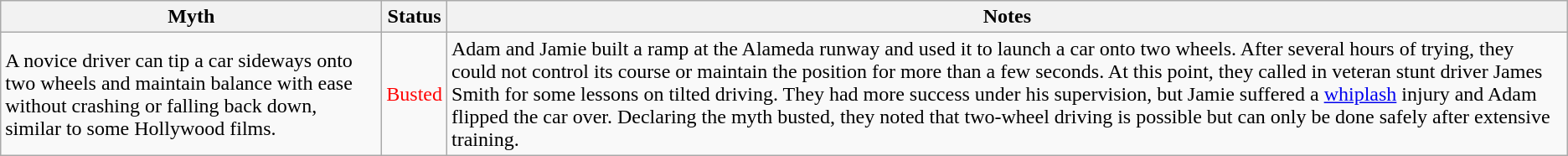<table class="wikitable plainrowheaders">
<tr>
<th scope"col">Myth</th>
<th scope"col">Status</th>
<th scope"col">Notes</th>
</tr>
<tr>
<td scope"row">A novice driver can tip a car sideways onto two wheels and maintain balance with ease without crashing or falling back down, similar to some Hollywood films.</td>
<td style="color:red">Busted</td>
<td>Adam and Jamie built a ramp at the Alameda runway and used it to launch a car onto two wheels. After several hours of trying, they could not control its course or maintain the position for more than a few seconds. At this point, they called in veteran stunt driver James Smith for some lessons on tilted driving. They had more success under his supervision, but Jamie suffered a <a href='#'>whiplash</a> injury and Adam flipped the car over. Declaring the myth busted, they noted that two-wheel driving is possible but can only be done safely after extensive training.</td>
</tr>
</table>
